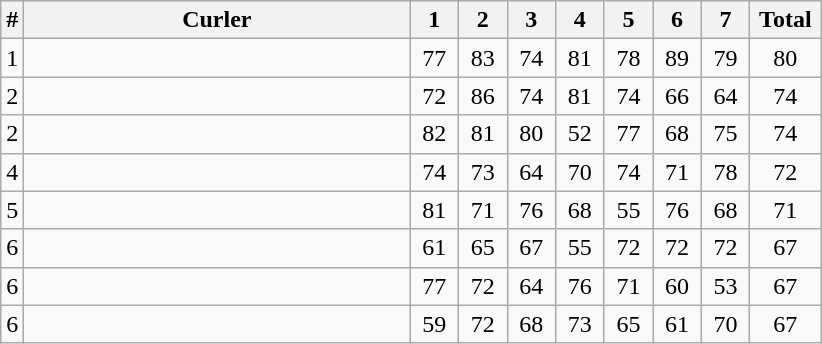<table class="wikitable sortable" style="text-align:center">
<tr>
<th>#</th>
<th width=250>Curler</th>
<th width=25>1</th>
<th width=25>2</th>
<th width=25>3</th>
<th width=25>4</th>
<th width=25>5</th>
<th width=25>6</th>
<th width=25>7</th>
<th width=40>Total</th>
</tr>
<tr>
<td>1</td>
<td align=left></td>
<td>77</td>
<td>83</td>
<td>74</td>
<td>81</td>
<td>78</td>
<td>89</td>
<td>79</td>
<td>80</td>
</tr>
<tr>
<td>2</td>
<td align=left></td>
<td>72</td>
<td>86</td>
<td>74</td>
<td>81</td>
<td>74</td>
<td>66</td>
<td>64</td>
<td>74</td>
</tr>
<tr>
<td>2</td>
<td align=left></td>
<td>82</td>
<td>81</td>
<td>80</td>
<td>52</td>
<td>77</td>
<td>68</td>
<td>75</td>
<td>74</td>
</tr>
<tr>
<td>4</td>
<td align=left></td>
<td>74</td>
<td>73</td>
<td>64</td>
<td>70</td>
<td>74</td>
<td>71</td>
<td>78</td>
<td>72</td>
</tr>
<tr>
<td>5</td>
<td align=left></td>
<td>81</td>
<td>71</td>
<td>76</td>
<td>68</td>
<td>55</td>
<td>76</td>
<td>68</td>
<td>71</td>
</tr>
<tr>
<td>6</td>
<td align=left></td>
<td>61</td>
<td>65</td>
<td>67</td>
<td>55</td>
<td>72</td>
<td>72</td>
<td>72</td>
<td>67</td>
</tr>
<tr>
<td>6</td>
<td align=left></td>
<td>77</td>
<td>72</td>
<td>64</td>
<td>76</td>
<td>71</td>
<td>60</td>
<td>53</td>
<td>67</td>
</tr>
<tr>
<td>6</td>
<td align=left></td>
<td>59</td>
<td>72</td>
<td>68</td>
<td>73</td>
<td>65</td>
<td>61</td>
<td>70</td>
<td>67</td>
</tr>
</table>
